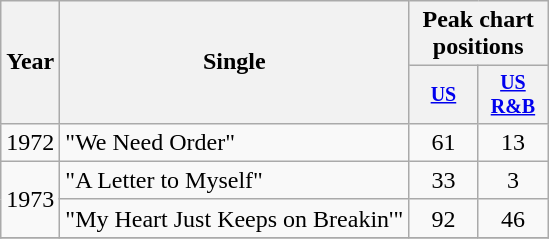<table class="wikitable" style="text-align:center;">
<tr>
<th rowspan="2">Year</th>
<th rowspan="2">Single</th>
<th colspan="2">Peak chart positions</th>
</tr>
<tr style="font-size:smaller;">
<th width="40"><a href='#'>US</a><br></th>
<th width="40"><a href='#'>US<br>R&B</a><br></th>
</tr>
<tr>
<td rowspan="1">1972</td>
<td align="left">"We Need Order"</td>
<td>61</td>
<td>13</td>
</tr>
<tr>
<td rowspan="2">1973</td>
<td align="left">"A Letter to Myself"</td>
<td>33</td>
<td>3</td>
</tr>
<tr>
<td align="left">"My Heart Just Keeps on Breakin'"</td>
<td>92</td>
<td>46</td>
</tr>
<tr>
</tr>
</table>
